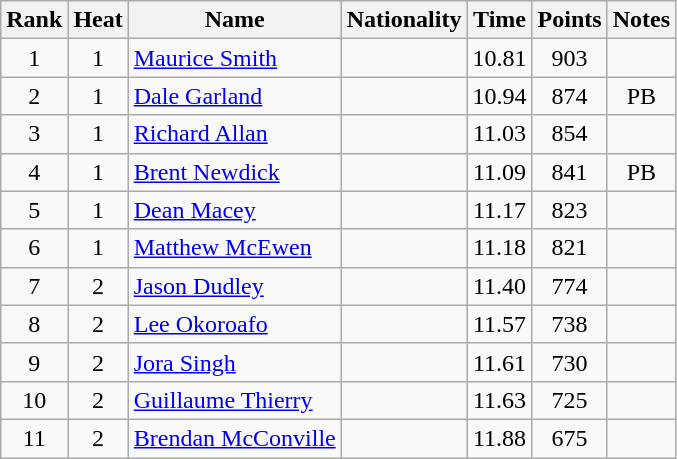<table class="wikitable sortable" style="text-align:center">
<tr>
<th>Rank</th>
<th>Heat</th>
<th>Name</th>
<th>Nationality</th>
<th>Time</th>
<th>Points</th>
<th>Notes</th>
</tr>
<tr>
<td>1</td>
<td>1</td>
<td align="left"><a href='#'>Maurice Smith</a></td>
<td align=left></td>
<td>10.81</td>
<td>903</td>
<td></td>
</tr>
<tr>
<td>2</td>
<td>1</td>
<td align="left"><a href='#'>Dale Garland</a></td>
<td align=left></td>
<td>10.94</td>
<td>874</td>
<td>PB</td>
</tr>
<tr>
<td>3</td>
<td>1</td>
<td align="left"><a href='#'>Richard Allan</a></td>
<td align=left></td>
<td>11.03</td>
<td>854</td>
<td></td>
</tr>
<tr>
<td>4</td>
<td>1</td>
<td align="left"><a href='#'>Brent Newdick</a></td>
<td align=left></td>
<td>11.09</td>
<td>841</td>
<td>PB</td>
</tr>
<tr>
<td>5</td>
<td>1</td>
<td align="left"><a href='#'>Dean Macey</a></td>
<td align=left></td>
<td>11.17</td>
<td>823</td>
<td></td>
</tr>
<tr>
<td>6</td>
<td>1</td>
<td align="left"><a href='#'>Matthew McEwen</a></td>
<td align=left></td>
<td>11.18</td>
<td>821</td>
<td></td>
</tr>
<tr>
<td>7</td>
<td>2</td>
<td align="left"><a href='#'>Jason Dudley</a></td>
<td align=left></td>
<td>11.40</td>
<td>774</td>
<td></td>
</tr>
<tr>
<td>8</td>
<td>2</td>
<td align="left"><a href='#'>Lee Okoroafo</a></td>
<td align=left></td>
<td>11.57</td>
<td>738</td>
<td></td>
</tr>
<tr>
<td>9</td>
<td>2</td>
<td align="left"><a href='#'>Jora Singh</a></td>
<td align=left></td>
<td>11.61</td>
<td>730</td>
<td></td>
</tr>
<tr>
<td>10</td>
<td>2</td>
<td align="left"><a href='#'>Guillaume Thierry</a></td>
<td align=left></td>
<td>11.63</td>
<td>725</td>
<td></td>
</tr>
<tr>
<td>11</td>
<td>2</td>
<td align="left"><a href='#'>Brendan McConville</a></td>
<td align=left></td>
<td>11.88</td>
<td>675</td>
<td></td>
</tr>
</table>
